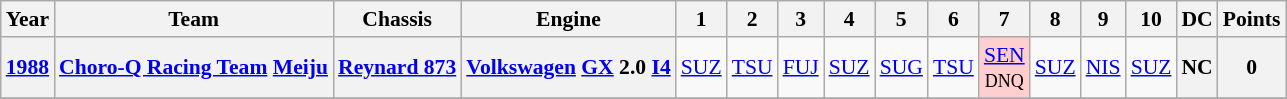<table class="wikitable" style="text-align:center; font-size:90%">
<tr>
<th>Year</th>
<th>Team</th>
<th>Chassis</th>
<th>Engine</th>
<th>1</th>
<th>2</th>
<th>3</th>
<th>4</th>
<th>5</th>
<th>6</th>
<th>7</th>
<th>8</th>
<th>9</th>
<th>10</th>
<th>DC</th>
<th>Points</th>
</tr>
<tr>
<th><a href='#'>1988</a></th>
<th><a href='#'>Choro-Q Racing Team</a> <a href='#'>Meiju</a></th>
<th><a href='#'>Reynard 873</a></th>
<th><a href='#'>Volkswagen</a> <a href='#'>GX</a> 2.0 <a href='#'>I4</a></th>
<td><a href='#'>SUZ</a></td>
<td><a href='#'>TSU</a></td>
<td><a href='#'>FUJ</a></td>
<td><a href='#'>SUZ</a></td>
<td><a href='#'>SUG</a></td>
<td><a href='#'>TSU</a></td>
<td bgcolor="#FFCFCF"><a href='#'>SEN</a><br><small>DNQ</small></td>
<td><a href='#'>SUZ</a></td>
<td><a href='#'>NIS</a></td>
<td><a href='#'>SUZ</a></td>
<th>NC</th>
<th>0</th>
</tr>
<tr>
</tr>
</table>
